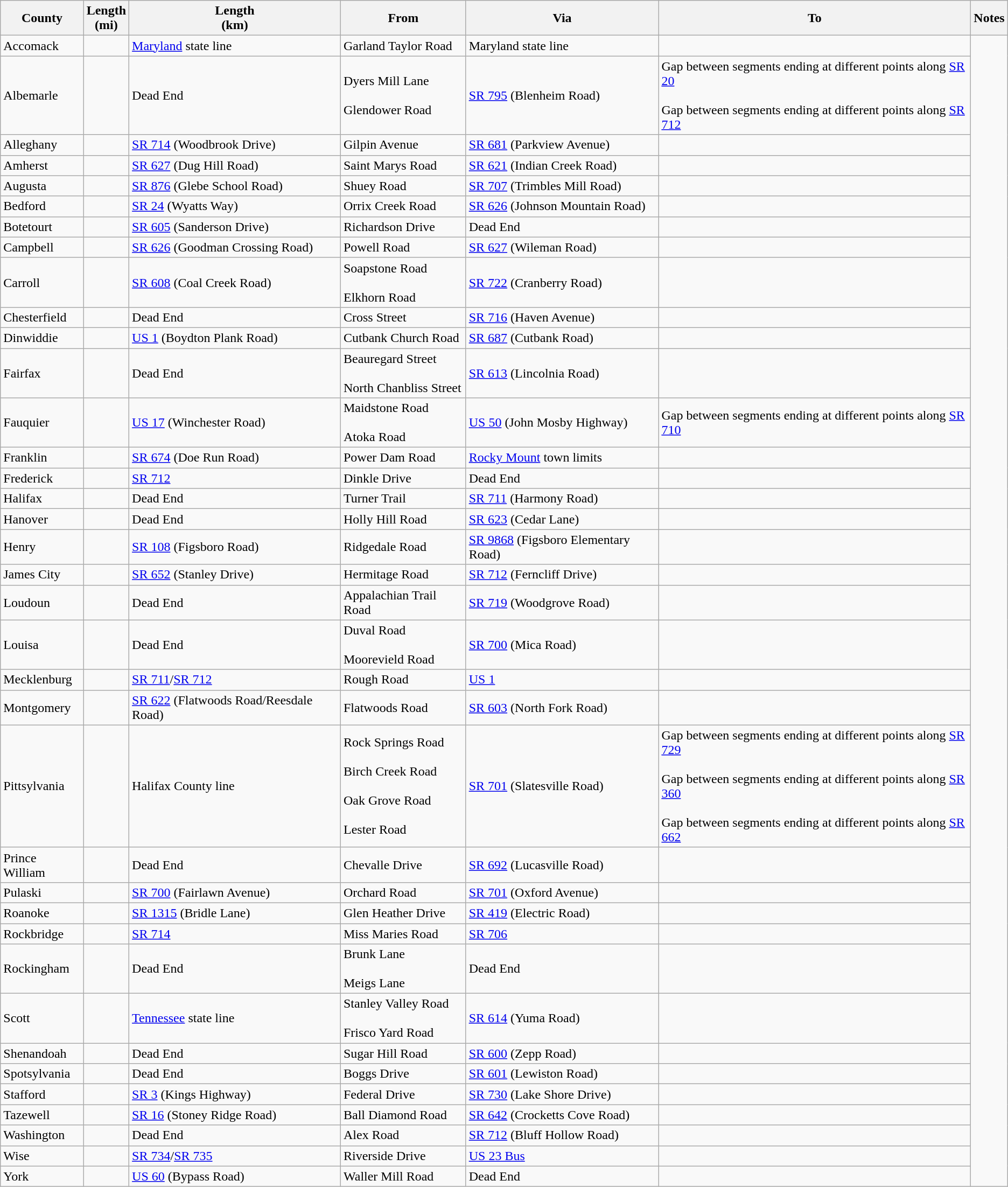<table class="wikitable sortable">
<tr>
<th>County</th>
<th>Length<br>(mi)</th>
<th>Length<br>(km)</th>
<th class="unsortable">From</th>
<th class="unsortable">Via</th>
<th class="unsortable">To</th>
<th class="unsortable">Notes</th>
</tr>
<tr>
<td id="Accomack">Accomack</td>
<td></td>
<td><a href='#'>Maryland</a> state line</td>
<td>Garland Taylor Road</td>
<td>Maryland state line</td>
<td></td>
</tr>
<tr>
<td id="Albemarle">Albemarle</td>
<td></td>
<td>Dead End</td>
<td>Dyers Mill Lane<br><br>Glendower Road</td>
<td><a href='#'>SR 795</a> (Blenheim Road)</td>
<td>Gap between segments ending at different points along <a href='#'>SR 20</a><br><br>Gap between segments ending at different points along <a href='#'>SR 712</a></td>
</tr>
<tr>
<td id="Alleghany">Alleghany</td>
<td></td>
<td><a href='#'>SR 714</a> (Woodbrook Drive)</td>
<td>Gilpin Avenue</td>
<td><a href='#'>SR 681</a> (Parkview Avenue)</td>
<td><br></td>
</tr>
<tr>
<td id="Amherst">Amherst</td>
<td></td>
<td><a href='#'>SR 627</a> (Dug Hill Road)</td>
<td>Saint Marys Road</td>
<td><a href='#'>SR 621</a> (Indian Creek Road)</td>
<td><br>
</td>
</tr>
<tr>
<td id="Augusta">Augusta</td>
<td></td>
<td><a href='#'>SR 876</a> (Glebe School Road)</td>
<td>Shuey Road</td>
<td><a href='#'>SR 707</a> (Trimbles Mill Road)</td>
<td><br></td>
</tr>
<tr>
<td id="Bedford">Bedford</td>
<td></td>
<td><a href='#'>SR 24</a> (Wyatts Way)</td>
<td>Orrix Creek Road</td>
<td><a href='#'>SR 626</a> (Johnson Mountain Road)</td>
<td><br></td>
</tr>
<tr>
<td id="Botetourt">Botetourt</td>
<td></td>
<td><a href='#'>SR 605</a> (Sanderson Drive)</td>
<td>Richardson Drive</td>
<td>Dead End</td>
<td><br>

</td>
</tr>
<tr>
<td id="Campbell">Campbell</td>
<td></td>
<td><a href='#'>SR 626</a> (Goodman Crossing Road)</td>
<td>Powell Road</td>
<td><a href='#'>SR 627</a> (Wileman Road)</td>
<td><br></td>
</tr>
<tr>
<td id="Carroll">Carroll</td>
<td></td>
<td><a href='#'>SR 608</a> (Coal Creek Road)</td>
<td>Soapstone Road<br><br>Elkhorn Road</td>
<td><a href='#'>SR 722</a> (Cranberry Road)</td>
<td><br>
</td>
</tr>
<tr>
<td id="Chesterfield">Chesterfield</td>
<td></td>
<td>Dead End</td>
<td>Cross Street</td>
<td><a href='#'>SR 716</a> (Haven Avenue)</td>
<td><br>



</td>
</tr>
<tr>
<td id="Dinwiddie">Dinwiddie</td>
<td></td>
<td><a href='#'>US 1</a> (Boydton Plank Road)</td>
<td>Cutbank Church Road</td>
<td><a href='#'>SR 687</a> (Cutbank Road)</td>
<td><br></td>
</tr>
<tr>
<td id="Fairfax">Fairfax</td>
<td></td>
<td>Dead End</td>
<td>Beauregard Street<br><br>North Chanbliss Street</td>
<td><a href='#'>SR 613</a> (Lincolnia Road)</td>
<td></td>
</tr>
<tr>
<td id="Fauquier">Fauquier</td>
<td></td>
<td><a href='#'>US 17</a> (Winchester Road)</td>
<td>Maidstone Road<br><br>Atoka Road</td>
<td><a href='#'>US 50</a> (John Mosby Highway)</td>
<td>Gap between segments ending at different points along <a href='#'>SR 710</a><br>
</td>
</tr>
<tr>
<td id="Franklin">Franklin</td>
<td></td>
<td><a href='#'>SR 674</a> (Doe Run Road)</td>
<td>Power Dam Road</td>
<td><a href='#'>Rocky Mount</a> town limits</td>
<td></td>
</tr>
<tr>
<td id="Frederick">Frederick</td>
<td></td>
<td><a href='#'>SR 712</a></td>
<td>Dinkle Drive</td>
<td>Dead End</td>
<td><br>




</td>
</tr>
<tr>
<td id="Halifax">Halifax</td>
<td></td>
<td>Dead End</td>
<td>Turner Trail</td>
<td><a href='#'>SR 711</a> (Harmony Road)</td>
<td></td>
</tr>
<tr>
<td id="Hanover">Hanover</td>
<td></td>
<td>Dead End</td>
<td>Holly Hill Road</td>
<td><a href='#'>SR 623</a> (Cedar Lane)</td>
<td><br></td>
</tr>
<tr>
<td id="Henry">Henry</td>
<td></td>
<td><a href='#'>SR 108</a> (Figsboro Road)</td>
<td>Ridgedale Road</td>
<td><a href='#'>SR 9868</a> (Figsboro Elementary Road)</td>
<td><br>
</td>
</tr>
<tr>
<td id="James City">James City</td>
<td></td>
<td><a href='#'>SR 652</a> (Stanley Drive)</td>
<td>Hermitage Road</td>
<td><a href='#'>SR 712</a> (Ferncliff Drive)</td>
<td><br>



</td>
</tr>
<tr>
<td id="Loudoun">Loudoun</td>
<td></td>
<td>Dead End</td>
<td>Appalachian Trail Road</td>
<td><a href='#'>SR 719</a> (Woodgrove Road)</td>
<td></td>
</tr>
<tr>
<td id="Louisa">Louisa</td>
<td></td>
<td>Dead End</td>
<td>Duval Road<br><br>Moorevield Road</td>
<td><a href='#'>SR 700</a> (Mica Road)</td>
<td><br>

</td>
</tr>
<tr>
<td id="Mecklenburg">Mecklenburg</td>
<td></td>
<td><a href='#'>SR 711</a>/<a href='#'>SR 712</a></td>
<td>Rough Road</td>
<td><a href='#'>US 1</a></td>
<td><br></td>
</tr>
<tr>
<td id="Montgomery">Montgomery</td>
<td></td>
<td><a href='#'>SR 622</a> (Flatwoods Road/Reesdale Road)</td>
<td>Flatwoods Road</td>
<td><a href='#'>SR 603</a> (North Fork Road)</td>
<td><br>






</td>
</tr>
<tr>
<td id="Pittsylvania">Pittsylvania</td>
<td></td>
<td>Halifax County line</td>
<td>Rock Springs Road<br><br>Birch Creek Road<br><br>Oak Grove Road<br><br>Lester Road</td>
<td><a href='#'>SR 701</a> (Slatesville Road)</td>
<td>Gap between segments ending at different points along <a href='#'>SR 729</a><br><br>Gap between segments ending at different points along <a href='#'>SR 360</a><br><br>Gap between segments ending at different points along <a href='#'>SR 662</a><br>

</td>
</tr>
<tr>
<td id="Prince William">Prince William</td>
<td></td>
<td>Dead End</td>
<td>Chevalle Drive</td>
<td><a href='#'>SR 692</a> (Lucasville Road)</td>
<td></td>
</tr>
<tr>
<td id="Pulaski">Pulaski</td>
<td></td>
<td><a href='#'>SR 700</a> (Fairlawn Avenue)</td>
<td>Orchard Road</td>
<td><a href='#'>SR 701</a> (Oxford Avenue)</td>
<td><br>
</td>
</tr>
<tr>
<td id="Roanoke">Roanoke</td>
<td></td>
<td><a href='#'>SR 1315</a> (Bridle Lane)</td>
<td>Glen Heather Drive</td>
<td><a href='#'>SR 419</a> (Electric Road)</td>
<td></td>
</tr>
<tr>
<td id="Rockbridge">Rockbridge</td>
<td></td>
<td><a href='#'>SR 714</a></td>
<td>Miss Maries Road</td>
<td><a href='#'>SR 706</a></td>
<td></td>
</tr>
<tr>
<td id="Rockingham">Rockingham</td>
<td></td>
<td>Dead End</td>
<td>Brunk Lane<br><br>Meigs Lane</td>
<td>Dead End</td>
<td><br></td>
</tr>
<tr>
<td id="Scott">Scott</td>
<td></td>
<td><a href='#'>Tennessee</a> state line</td>
<td>Stanley Valley Road<br><br>Frisco Yard Road</td>
<td><a href='#'>SR 614</a> (Yuma Road)</td>
<td></td>
</tr>
<tr>
<td id="Shenandoah">Shenandoah</td>
<td></td>
<td>Dead End</td>
<td>Sugar Hill Road</td>
<td><a href='#'>SR 600</a> (Zepp Road)</td>
<td><br>
</td>
</tr>
<tr>
<td id="Spotsylvania">Spotsylvania</td>
<td></td>
<td>Dead End</td>
<td>Boggs Drive</td>
<td><a href='#'>SR 601</a> (Lewiston Road)</td>
<td></td>
</tr>
<tr>
<td id="Stafford">Stafford</td>
<td></td>
<td><a href='#'>SR 3</a> (Kings Highway)</td>
<td>Federal Drive</td>
<td><a href='#'>SR 730</a> (Lake Shore Drive)</td>
<td><br>
</td>
</tr>
<tr>
<td id="Tazewell">Tazewell</td>
<td></td>
<td><a href='#'>SR 16</a> (Stoney Ridge Road)</td>
<td>Ball Diamond Road</td>
<td><a href='#'>SR 642</a> (Crocketts Cove Road)</td>
<td><br></td>
</tr>
<tr>
<td id="Washington">Washington</td>
<td></td>
<td>Dead End</td>
<td>Alex Road</td>
<td><a href='#'>SR 712</a> (Bluff Hollow Road)</td>
<td><br></td>
</tr>
<tr>
<td id="Wise">Wise</td>
<td></td>
<td><a href='#'>SR 734</a>/<a href='#'>SR 735</a></td>
<td>Riverside Drive</td>
<td><a href='#'>US 23 Bus</a></td>
<td><br></td>
</tr>
<tr>
<td id="York">York</td>
<td></td>
<td><a href='#'>US 60</a> (Bypass Road)</td>
<td>Waller Mill Road</td>
<td>Dead End</td>
<td></td>
</tr>
</table>
